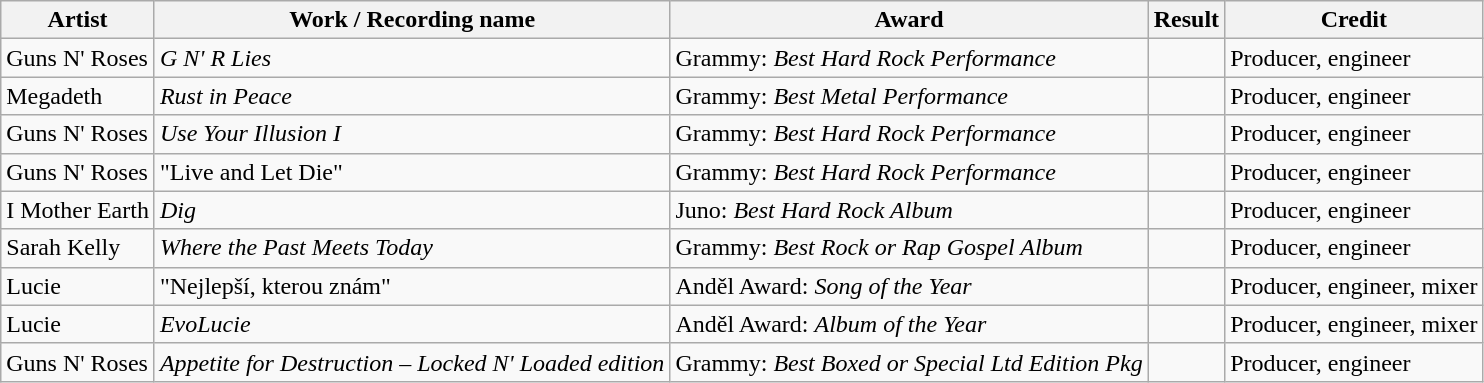<table class="wikitable sortable" border="1">
<tr>
<th>Artist</th>
<th>Work / Recording name</th>
<th>Award</th>
<th>Result</th>
<th>Credit</th>
</tr>
<tr>
<td>Guns N' Roses</td>
<td><em>G N' R Lies</em></td>
<td>Grammy: <em>Best Hard Rock Performance</em></td>
<td></td>
<td>Producer, engineer</td>
</tr>
<tr>
<td>Megadeth</td>
<td><em>Rust in Peace</em></td>
<td>Grammy: <em>Best Metal Performance</em></td>
<td></td>
<td>Producer, engineer</td>
</tr>
<tr>
<td>Guns N' Roses</td>
<td><em>Use Your Illusion I</em></td>
<td>Grammy: <em>Best Hard Rock Performance</em></td>
<td></td>
<td>Producer, engineer</td>
</tr>
<tr>
<td>Guns N' Roses</td>
<td>"Live and Let Die"</td>
<td>Grammy: <em>Best Hard Rock Performance</em></td>
<td></td>
<td>Producer, engineer</td>
</tr>
<tr>
<td>I Mother Earth</td>
<td><em>Dig</em></td>
<td>Juno: <em>Best Hard Rock Album</em></td>
<td></td>
<td>Producer, engineer</td>
</tr>
<tr>
<td>Sarah Kelly</td>
<td><em>Where the Past Meets Today</em></td>
<td>Grammy: <em>Best Rock or Rap Gospel Album</em></td>
<td></td>
<td>Producer, engineer</td>
</tr>
<tr>
<td>Lucie</td>
<td>"Nejlepší, kterou znám"</td>
<td>Anděl Award: <em>Song of the Year</em></td>
<td></td>
<td>Producer, engineer, mixer</td>
</tr>
<tr>
<td>Lucie</td>
<td><em>EvoLucie</em></td>
<td>Anděl Award: <em>Album of the Year</em></td>
<td></td>
<td>Producer, engineer, mixer</td>
</tr>
<tr>
<td>Guns N' Roses</td>
<td><em>Appetite for Destruction – Locked N' Loaded edition</em></td>
<td>Grammy: <em>Best Boxed or Special Ltd Edition Pkg</em></td>
<td></td>
<td>Producer, engineer</td>
</tr>
</table>
